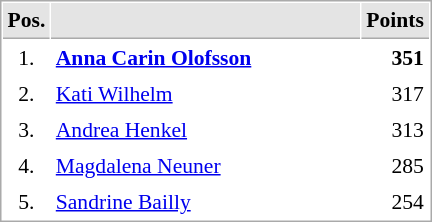<table cellspacing="1" cellpadding="3" style="border:1px solid #AAAAAA;font-size:90%">
<tr bgcolor="#E4E4E4">
<th style="border-bottom:1px solid #AAAAAA" width=10>Pos.</th>
<th style="border-bottom:1px solid #AAAAAA" width=200></th>
<th style="border-bottom:1px solid #AAAAAA" width=20>Points</th>
</tr>
<tr>
<td align="center">1.</td>
<td> <strong><a href='#'>Anna Carin Olofsson</a></strong></td>
<td align="right"><strong>351</strong></td>
</tr>
<tr>
<td align="center">2.</td>
<td> <a href='#'>Kati Wilhelm</a></td>
<td align="right">317</td>
</tr>
<tr>
<td align="center">3.</td>
<td> <a href='#'>Andrea Henkel</a></td>
<td align="right">313</td>
</tr>
<tr>
<td align="center">4.</td>
<td> <a href='#'>Magdalena Neuner</a></td>
<td align="right">285</td>
</tr>
<tr>
<td align="center">5.</td>
<td> <a href='#'>Sandrine Bailly</a></td>
<td align="right">254</td>
</tr>
</table>
